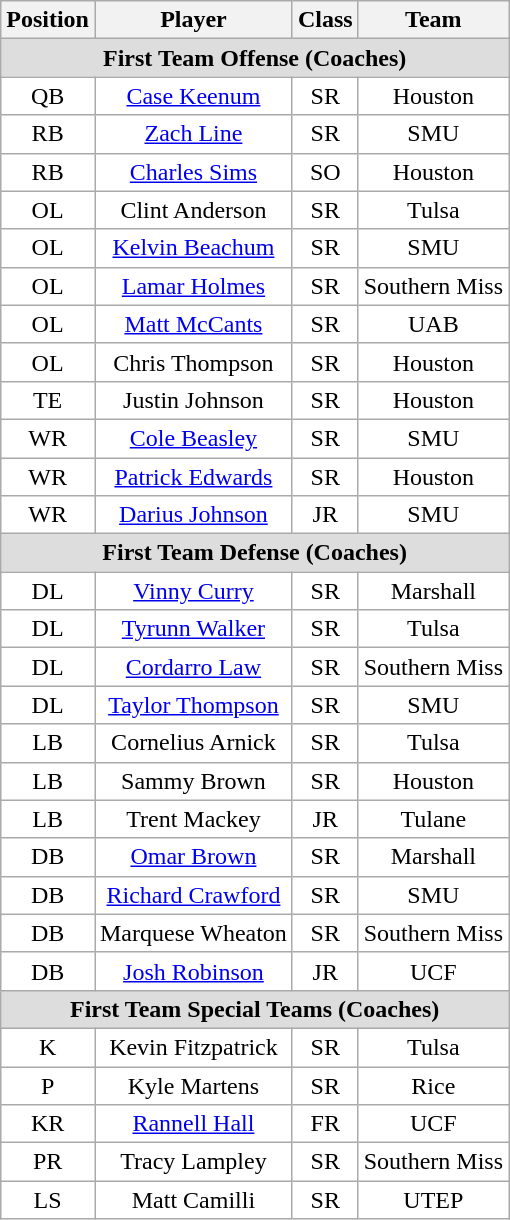<table class="wikitable sortable">
<tr>
<th>Position</th>
<th>Player</th>
<th>Class</th>
<th>Team</th>
</tr>
<tr>
<td colspan="4" style="text-align:center; background:#ddd;"><strong>First Team Offense (Coaches)</strong></td>
</tr>
<tr style="text-align:center;">
<td style="background:white">QB</td>
<td style="background:white"><a href='#'>Case Keenum</a></td>
<td style="background:white">SR</td>
<td style="background:white">Houston</td>
</tr>
<tr style="text-align:center;">
<td style="background:white">RB</td>
<td style="background:white"><a href='#'>Zach Line</a></td>
<td style="background:white">SR</td>
<td style="background:white">SMU</td>
</tr>
<tr style="text-align:center;">
<td style="background:white">RB</td>
<td style="background:white"><a href='#'>Charles Sims</a></td>
<td style="background:white">SO</td>
<td style="background:white">Houston</td>
</tr>
<tr style="text-align:center;">
<td style="background:white">OL</td>
<td style="background:white">Clint Anderson</td>
<td style="background:white">SR</td>
<td style="background:white">Tulsa</td>
</tr>
<tr style="text-align:center;">
<td style="background:white">OL</td>
<td style="background:white"><a href='#'>Kelvin Beachum</a></td>
<td style="background:white">SR</td>
<td style="background:white">SMU</td>
</tr>
<tr style="text-align:center;">
<td style="background:white">OL</td>
<td style="background:white"><a href='#'>Lamar Holmes</a></td>
<td style="background:white">SR</td>
<td style="background:white">Southern Miss</td>
</tr>
<tr style="text-align:center;">
<td style="background:white">OL</td>
<td style="background:white"><a href='#'>Matt McCants</a></td>
<td style="background:white">SR</td>
<td style="background:white">UAB</td>
</tr>
<tr style="text-align:center;">
<td style="background:white">OL</td>
<td style="background:white">Chris Thompson</td>
<td style="background:white">SR</td>
<td style="background:white">Houston</td>
</tr>
<tr style="text-align:center;">
<td style="background:white">TE</td>
<td style="background:white">Justin Johnson</td>
<td style="background:white">SR</td>
<td style="background:white">Houston</td>
</tr>
<tr style="text-align:center;">
<td style="background:white">WR</td>
<td style="background:white"><a href='#'>Cole Beasley</a></td>
<td style="background:white">SR</td>
<td style="background:white">SMU</td>
</tr>
<tr style="text-align:center;">
<td style="background:white">WR</td>
<td style="background:white"><a href='#'>Patrick Edwards</a></td>
<td style="background:white">SR</td>
<td style="background:white">Houston</td>
</tr>
<tr style="text-align:center;">
<td style="background:white">WR</td>
<td style="background:white"><a href='#'>Darius Johnson</a></td>
<td style="background:white">JR</td>
<td style="background:white">SMU</td>
</tr>
<tr>
<td colspan="4" style="text-align:center; background:#ddd;"><strong>First Team Defense (Coaches)</strong></td>
</tr>
<tr style="text-align:center;">
<td style="background:white">DL</td>
<td style="background:white"><a href='#'>Vinny Curry</a></td>
<td style="background:white">SR</td>
<td style="background:white">Marshall</td>
</tr>
<tr style="text-align:center;">
<td style="background:white">DL</td>
<td style="background:white"><a href='#'>Tyrunn Walker</a></td>
<td style="background:white">SR</td>
<td style="background:white">Tulsa</td>
</tr>
<tr style="text-align:center;">
<td style="background:white">DL</td>
<td style="background:white"><a href='#'>Cordarro Law</a></td>
<td style="background:white">SR</td>
<td style="background:white">Southern Miss</td>
</tr>
<tr style="text-align:center;">
<td style="background:white">DL</td>
<td style="background:white"><a href='#'>Taylor Thompson</a></td>
<td style="background:white">SR</td>
<td style="background:white">SMU</td>
</tr>
<tr style="text-align:center;">
<td style="background:white">LB</td>
<td style="background:white">Cornelius Arnick</td>
<td style="background:white">SR</td>
<td style="background:white">Tulsa</td>
</tr>
<tr style="text-align:center;">
<td style="background:white">LB</td>
<td style="background:white">Sammy Brown</td>
<td style="background:white">SR</td>
<td style="background:white">Houston</td>
</tr>
<tr style="text-align:center;">
<td style="background:white">LB</td>
<td style="background:white">Trent Mackey</td>
<td style="background:white">JR</td>
<td style="background:white">Tulane</td>
</tr>
<tr style="text-align:center;">
<td style="background:white">DB</td>
<td style="background:white"><a href='#'>Omar Brown</a></td>
<td style="background:white">SR</td>
<td style="background:white">Marshall</td>
</tr>
<tr style="text-align:center;">
<td style="background:white">DB</td>
<td style="background:white"><a href='#'>Richard Crawford</a></td>
<td style="background:white">SR</td>
<td style="background:white">SMU</td>
</tr>
<tr style="text-align:center;">
<td style="background:white">DB</td>
<td style="background:white">Marquese Wheaton</td>
<td style="background:white">SR</td>
<td style="background:white">Southern Miss</td>
</tr>
<tr style="text-align:center;">
<td style="background:white">DB</td>
<td style="background:white"><a href='#'>Josh Robinson</a></td>
<td style="background:white">JR</td>
<td style="background:white">UCF</td>
</tr>
<tr>
<td colspan="4" style="text-align:center; background:#ddd;"><strong>First Team Special Teams (Coaches)</strong></td>
</tr>
<tr style="text-align:center;">
<td style="background:white">K</td>
<td style="background:white">Kevin Fitzpatrick</td>
<td style="background:white">SR</td>
<td style="background:white">Tulsa</td>
</tr>
<tr style="text-align:center;">
<td style="background:white">P</td>
<td style="background:white">Kyle Martens</td>
<td style="background:white">SR</td>
<td style="background:white">Rice</td>
</tr>
<tr style="text-align:center;">
<td style="background:white">KR</td>
<td style="background:white"><a href='#'>Rannell Hall</a></td>
<td style="background:white">FR</td>
<td style="background:white">UCF</td>
</tr>
<tr style="text-align:center;">
<td style="background:white">PR</td>
<td style="background:white">Tracy Lampley</td>
<td style="background:white">SR</td>
<td style="background:white">Southern Miss</td>
</tr>
<tr style="text-align:center;">
<td style="background:white">LS</td>
<td style="background:white">Matt Camilli</td>
<td style="background:white">SR</td>
<td style="background:white">UTEP</td>
</tr>
</table>
